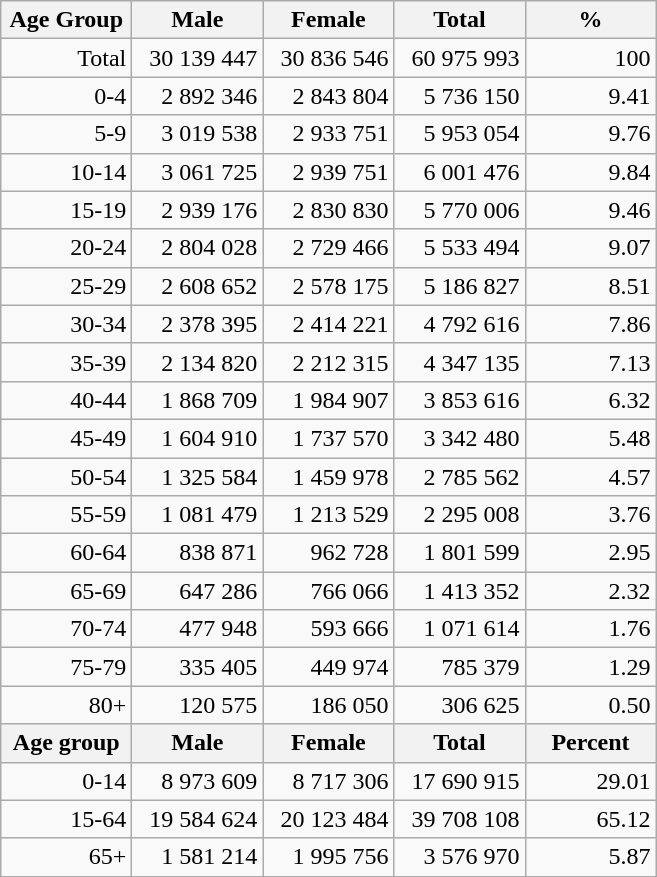<table class="wikitable">
<tr>
<th width="80pt">Age Group</th>
<th width="80pt">Male</th>
<th width="80pt">Female</th>
<th width="80pt">Total</th>
<th width="80pt">%</th>
</tr>
<tr>
<td align="right">Total</td>
<td align="right">30 139 447</td>
<td align="right">30 836 546</td>
<td align="right">60 975 993</td>
<td align="right">100</td>
</tr>
<tr>
<td align="right">0-4</td>
<td align="right">2 892 346</td>
<td align="right">2 843 804</td>
<td align="right">5 736 150</td>
<td align="right">9.41</td>
</tr>
<tr>
<td align="right">5-9</td>
<td align="right">3 019 538</td>
<td align="right">2 933 751</td>
<td align="right">5 953 054</td>
<td align="right">9.76</td>
</tr>
<tr>
<td align="right">10-14</td>
<td align="right">3 061 725</td>
<td align="right">2 939 751</td>
<td align="right">6 001 476</td>
<td align="right">9.84</td>
</tr>
<tr>
<td align="right">15-19</td>
<td align="right">2 939 176</td>
<td align="right">2 830 830</td>
<td align="right">5 770 006</td>
<td align="right">9.46</td>
</tr>
<tr>
<td align="right">20-24</td>
<td align="right">2 804 028</td>
<td align="right">2 729 466</td>
<td align="right">5 533 494</td>
<td align="right">9.07</td>
</tr>
<tr>
<td align="right">25-29</td>
<td align="right">2 608 652</td>
<td align="right">2 578 175</td>
<td align="right">5 186 827</td>
<td align="right">8.51</td>
</tr>
<tr>
<td align="right">30-34</td>
<td align="right">2 378 395</td>
<td align="right">2 414 221</td>
<td align="right">4 792 616</td>
<td align="right">7.86</td>
</tr>
<tr>
<td align="right">35-39</td>
<td align="right">2 134 820</td>
<td align="right">2 212 315</td>
<td align="right">4 347 135</td>
<td align="right">7.13</td>
</tr>
<tr>
<td align="right">40-44</td>
<td align="right">1 868 709</td>
<td align="right">1 984 907</td>
<td align="right">3 853 616</td>
<td align="right">6.32</td>
</tr>
<tr>
<td align="right">45-49</td>
<td align="right">1 604 910</td>
<td align="right">1 737 570</td>
<td align="right">3 342 480</td>
<td align="right">5.48</td>
</tr>
<tr>
<td align="right">50-54</td>
<td align="right">1 325 584</td>
<td align="right">1 459 978</td>
<td align="right">2 785 562</td>
<td align="right">4.57</td>
</tr>
<tr>
<td align="right">55-59</td>
<td align="right">1 081 479</td>
<td align="right">1 213 529</td>
<td align="right">2 295 008</td>
<td align="right">3.76</td>
</tr>
<tr>
<td align="right">60-64</td>
<td align="right">838 871</td>
<td align="right">962 728</td>
<td align="right">1 801 599</td>
<td align="right">2.95</td>
</tr>
<tr>
<td align="right">65-69</td>
<td align="right">647 286</td>
<td align="right">766 066</td>
<td align="right">1 413 352</td>
<td align="right">2.32</td>
</tr>
<tr>
<td align="right">70-74</td>
<td align="right">477 948</td>
<td align="right">593 666</td>
<td align="right">1 071 614</td>
<td align="right">1.76</td>
</tr>
<tr>
<td align="right">75-79</td>
<td align="right">335 405</td>
<td align="right">449 974</td>
<td align="right">785 379</td>
<td align="right">1.29</td>
</tr>
<tr>
<td align="right">80+</td>
<td align="right">120 575</td>
<td align="right">186 050</td>
<td align="right">306 625</td>
<td align="right">0.50</td>
</tr>
<tr>
<th width="50">Age group</th>
<th width="80pt">Male</th>
<th width="80">Female</th>
<th width="80">Total</th>
<th width="50">Percent</th>
</tr>
<tr>
<td align="right">0-14</td>
<td align="right">8 973 609</td>
<td align="right">8 717 306</td>
<td align="right">17 690 915</td>
<td align="right">29.01</td>
</tr>
<tr>
<td align="right">15-64</td>
<td align="right">19 584 624</td>
<td align="right">20 123 484</td>
<td align="right">39 708 108</td>
<td align="right">65.12</td>
</tr>
<tr>
<td align="right">65+</td>
<td align="right">1 581 214</td>
<td align="right">1 995 756</td>
<td align="right">3 576 970</td>
<td align="right">5.87</td>
</tr>
<tr>
</tr>
</table>
